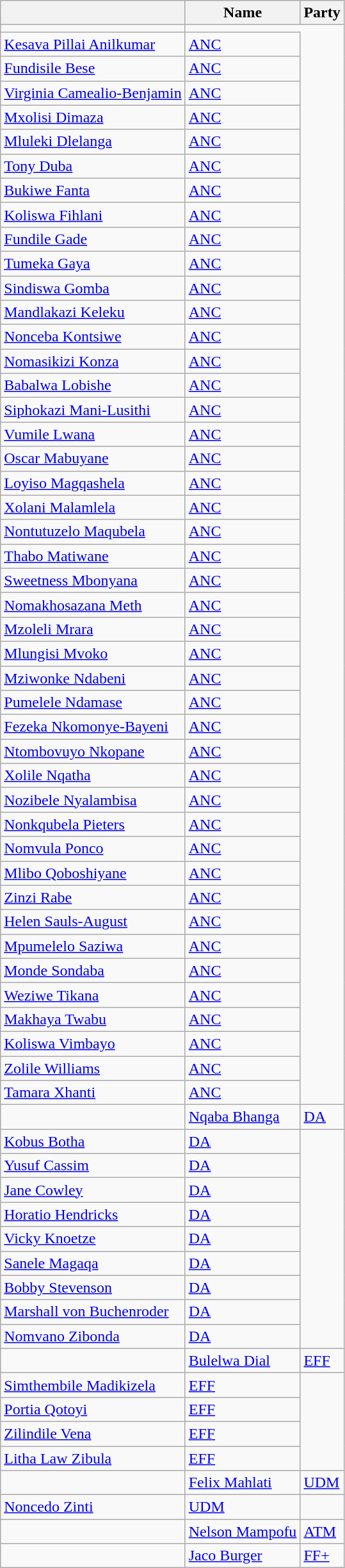<table class="wikitable sortable">
<tr>
<th></th>
<th>Name</th>
<th>Party</th>
</tr>
<tr>
<td bgcolor=></td>
</tr>
<tr>
<td><a href='#'>Kesava Pillai Anilkumar</a></td>
<td><a href='#'>ANC</a></td>
</tr>
<tr>
<td><a href='#'>Fundisile Bese</a></td>
<td><a href='#'>ANC</a></td>
</tr>
<tr>
<td><a href='#'>Virginia Camealio-Benjamin</a></td>
<td><a href='#'>ANC</a></td>
</tr>
<tr>
<td><a href='#'>Mxolisi Dimaza</a></td>
<td><a href='#'>ANC</a></td>
</tr>
<tr>
<td><a href='#'>Mluleki Dlelanga</a></td>
<td><a href='#'>ANC</a></td>
</tr>
<tr>
<td><a href='#'>Tony Duba</a></td>
<td><a href='#'>ANC</a></td>
</tr>
<tr>
<td><a href='#'>Bukiwe Fanta</a></td>
<td><a href='#'>ANC</a></td>
</tr>
<tr>
<td><a href='#'>Koliswa Fihlani</a></td>
<td><a href='#'>ANC</a></td>
</tr>
<tr>
<td><a href='#'>Fundile Gade</a></td>
<td><a href='#'>ANC</a></td>
</tr>
<tr>
<td><a href='#'>Tumeka Gaya</a></td>
<td><a href='#'>ANC</a></td>
</tr>
<tr>
<td><a href='#'>Sindiswa Gomba</a></td>
<td><a href='#'>ANC</a></td>
</tr>
<tr>
<td><a href='#'>Mandlakazi Keleku</a></td>
<td><a href='#'>ANC</a></td>
</tr>
<tr>
<td><a href='#'>Nonceba Kontsiwe</a></td>
<td><a href='#'>ANC</a></td>
</tr>
<tr>
<td><a href='#'>Nomasikizi Konza</a></td>
<td><a href='#'>ANC</a></td>
</tr>
<tr>
<td><a href='#'>Babalwa Lobishe</a></td>
<td><a href='#'>ANC</a></td>
</tr>
<tr>
<td><a href='#'>Siphokazi Mani-Lusithi</a></td>
<td><a href='#'>ANC</a></td>
</tr>
<tr>
<td><a href='#'>Vumile Lwana</a></td>
<td><a href='#'>ANC</a></td>
</tr>
<tr>
<td><a href='#'>Oscar Mabuyane</a></td>
<td><a href='#'>ANC</a></td>
</tr>
<tr>
<td><a href='#'>Loyiso Magqashela</a></td>
<td><a href='#'>ANC</a></td>
</tr>
<tr>
<td><a href='#'>Xolani Malamlela</a></td>
<td><a href='#'>ANC</a></td>
</tr>
<tr>
<td><a href='#'>Nontutuzelo Maqubela</a></td>
<td><a href='#'>ANC</a></td>
</tr>
<tr>
<td><a href='#'>Thabo Matiwane</a></td>
<td><a href='#'>ANC</a></td>
</tr>
<tr>
<td><a href='#'>Sweetness Mbonyana</a></td>
<td><a href='#'>ANC</a></td>
</tr>
<tr>
<td><a href='#'>Nomakhosazana Meth</a></td>
<td><a href='#'>ANC</a></td>
</tr>
<tr>
<td><a href='#'>Mzoleli Mrara</a></td>
<td><a href='#'>ANC</a></td>
</tr>
<tr>
<td><a href='#'>Mlungisi Mvoko</a></td>
<td><a href='#'>ANC</a></td>
</tr>
<tr>
<td><a href='#'>Mziwonke Ndabeni</a></td>
<td><a href='#'>ANC</a></td>
</tr>
<tr>
<td><a href='#'>Pumelele Ndamase</a></td>
<td><a href='#'>ANC</a></td>
</tr>
<tr>
<td><a href='#'>Fezeka Nkomonye-Bayeni</a></td>
<td><a href='#'>ANC</a></td>
</tr>
<tr>
<td><a href='#'>Ntombovuyo Nkopane</a></td>
<td><a href='#'>ANC</a></td>
</tr>
<tr>
<td><a href='#'>Xolile Nqatha</a></td>
<td><a href='#'>ANC</a></td>
</tr>
<tr>
<td><a href='#'>Nozibele Nyalambisa</a></td>
<td><a href='#'>ANC</a></td>
</tr>
<tr>
<td><a href='#'>Nonkqubela Pieters</a></td>
<td><a href='#'>ANC</a></td>
</tr>
<tr>
<td><a href='#'>Nomvula Ponco</a></td>
<td><a href='#'>ANC</a></td>
</tr>
<tr>
<td><a href='#'>Mlibo Qoboshiyane</a></td>
<td><a href='#'>ANC</a></td>
</tr>
<tr>
<td><a href='#'>Zinzi Rabe</a></td>
<td><a href='#'>ANC</a></td>
</tr>
<tr>
<td><a href='#'>Helen Sauls-August</a></td>
<td><a href='#'>ANC</a></td>
</tr>
<tr>
<td><a href='#'>Mpumelelo Saziwa</a></td>
<td><a href='#'>ANC</a></td>
</tr>
<tr>
<td><a href='#'>Monde Sondaba</a></td>
<td><a href='#'>ANC</a></td>
</tr>
<tr>
<td><a href='#'>Weziwe Tikana</a></td>
<td><a href='#'>ANC</a></td>
</tr>
<tr>
<td><a href='#'>Makhaya Twabu</a></td>
<td><a href='#'>ANC</a></td>
</tr>
<tr>
<td><a href='#'>Koliswa Vimbayo</a></td>
<td><a href='#'>ANC</a></td>
</tr>
<tr>
<td><a href='#'>Zolile Williams</a></td>
<td><a href='#'>ANC</a></td>
</tr>
<tr>
<td><a href='#'>Tamara Xhanti</a></td>
<td><a href='#'>ANC</a></td>
</tr>
<tr>
<td bgcolor=></td>
<td><a href='#'>Nqaba Bhanga</a></td>
<td><a href='#'>DA</a></td>
</tr>
<tr>
<td><a href='#'>Kobus Botha</a></td>
<td><a href='#'>DA</a></td>
</tr>
<tr>
<td><a href='#'>Yusuf Cassim</a></td>
<td><a href='#'>DA</a></td>
</tr>
<tr>
<td><a href='#'>Jane Cowley</a></td>
<td><a href='#'>DA</a></td>
</tr>
<tr>
<td><a href='#'>Horatio Hendricks</a></td>
<td><a href='#'>DA</a></td>
</tr>
<tr>
<td><a href='#'>Vicky Knoetze</a></td>
<td><a href='#'>DA</a></td>
</tr>
<tr>
<td><a href='#'>Sanele Magaqa</a></td>
<td><a href='#'>DA</a></td>
</tr>
<tr>
<td><a href='#'>Bobby Stevenson</a></td>
<td><a href='#'>DA</a></td>
</tr>
<tr>
<td><a href='#'>Marshall von Buchenroder</a></td>
<td><a href='#'>DA</a></td>
</tr>
<tr>
<td><a href='#'>Nomvano Zibonda</a></td>
<td><a href='#'>DA</a></td>
</tr>
<tr>
<td bgcolor=></td>
<td><a href='#'>Bulelwa Dial</a></td>
<td><a href='#'>EFF</a></td>
</tr>
<tr>
<td><a href='#'>Simthembile Madikizela</a></td>
<td><a href='#'>EFF</a></td>
</tr>
<tr>
<td><a href='#'>Portia Qotoyi</a></td>
<td><a href='#'>EFF</a></td>
</tr>
<tr>
<td><a href='#'>Zilindile Vena</a></td>
<td><a href='#'>EFF</a></td>
</tr>
<tr>
<td><a href='#'>Litha Law Zibula</a></td>
<td><a href='#'>EFF</a></td>
</tr>
<tr>
<td bgcolor=></td>
<td><a href='#'>Felix Mahlati</a></td>
<td><a href='#'>UDM</a></td>
</tr>
<tr>
<td><a href='#'>Noncedo Zinti</a></td>
<td><a href='#'>UDM</a></td>
</tr>
<tr>
<td bgcolor=></td>
<td><a href='#'>Nelson Mampofu</a></td>
<td><a href='#'>ATM</a></td>
</tr>
<tr>
<td bgcolor=></td>
<td><a href='#'>Jaco Burger</a></td>
<td><a href='#'>FF+</a></td>
</tr>
</table>
